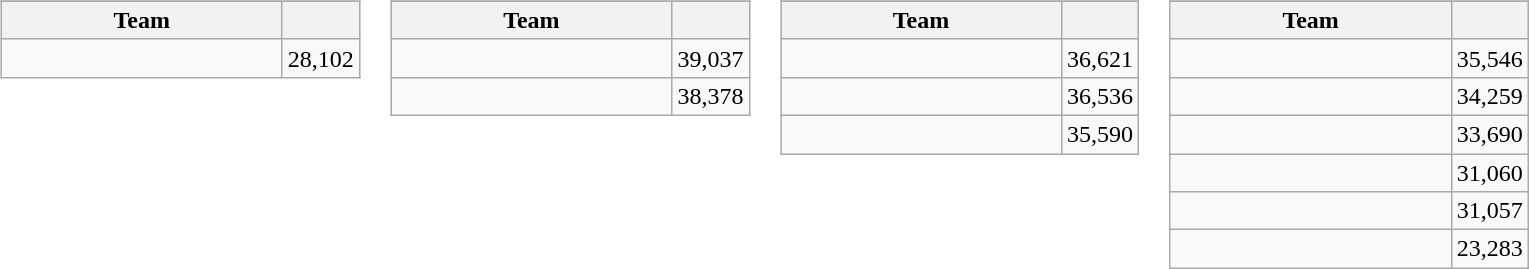<table>
<tr valign=top>
<td><br><table class="wikitable">
<tr>
</tr>
<tr>
<th width=180>Team</th>
<th></th>
</tr>
<tr>
<td></td>
<td align=right>28,102</td>
</tr>
</table>
</td>
<td><br><table class="wikitable">
<tr>
</tr>
<tr>
<th width=180>Team</th>
<th></th>
</tr>
<tr>
<td></td>
<td align=right>39,037</td>
</tr>
<tr>
<td></td>
<td align=right>38,378</td>
</tr>
</table>
</td>
<td><br><table class="wikitable">
<tr>
</tr>
<tr>
<th width=180>Team</th>
<th></th>
</tr>
<tr>
<td></td>
<td align=right>36,621</td>
</tr>
<tr>
<td></td>
<td align=right>36,536</td>
</tr>
<tr>
<td></td>
<td align=right>35,590</td>
</tr>
</table>
</td>
<td><br><table class="wikitable">
<tr>
</tr>
<tr>
<th width=180>Team</th>
<th></th>
</tr>
<tr>
<td></td>
<td align=right>35,546</td>
</tr>
<tr>
<td></td>
<td align=right>34,259</td>
</tr>
<tr>
<td></td>
<td align=right>33,690</td>
</tr>
<tr>
<td></td>
<td align=right>31,060</td>
</tr>
<tr>
<td></td>
<td align=right>31,057</td>
</tr>
<tr>
<td></td>
<td align=right>23,283</td>
</tr>
</table>
</td>
</tr>
</table>
